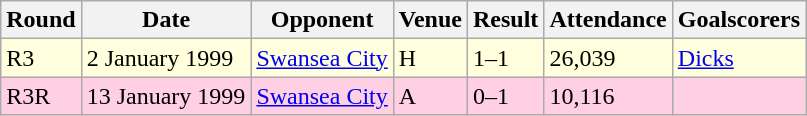<table class="wikitable">
<tr>
<th>Round</th>
<th>Date</th>
<th>Opponent</th>
<th>Venue</th>
<th>Result</th>
<th>Attendance</th>
<th>Goalscorers</th>
</tr>
<tr style="background-color: #ffffdd;">
<td>R3</td>
<td>2 January 1999</td>
<td><a href='#'>Swansea City</a></td>
<td>H</td>
<td>1–1</td>
<td>26,039</td>
<td><a href='#'>Dicks</a></td>
</tr>
<tr style="background-color: #ffd0e3;">
<td>R3R</td>
<td>13 January 1999</td>
<td><a href='#'>Swansea City</a></td>
<td>A</td>
<td>0–1</td>
<td>10,116</td>
<td></td>
</tr>
</table>
